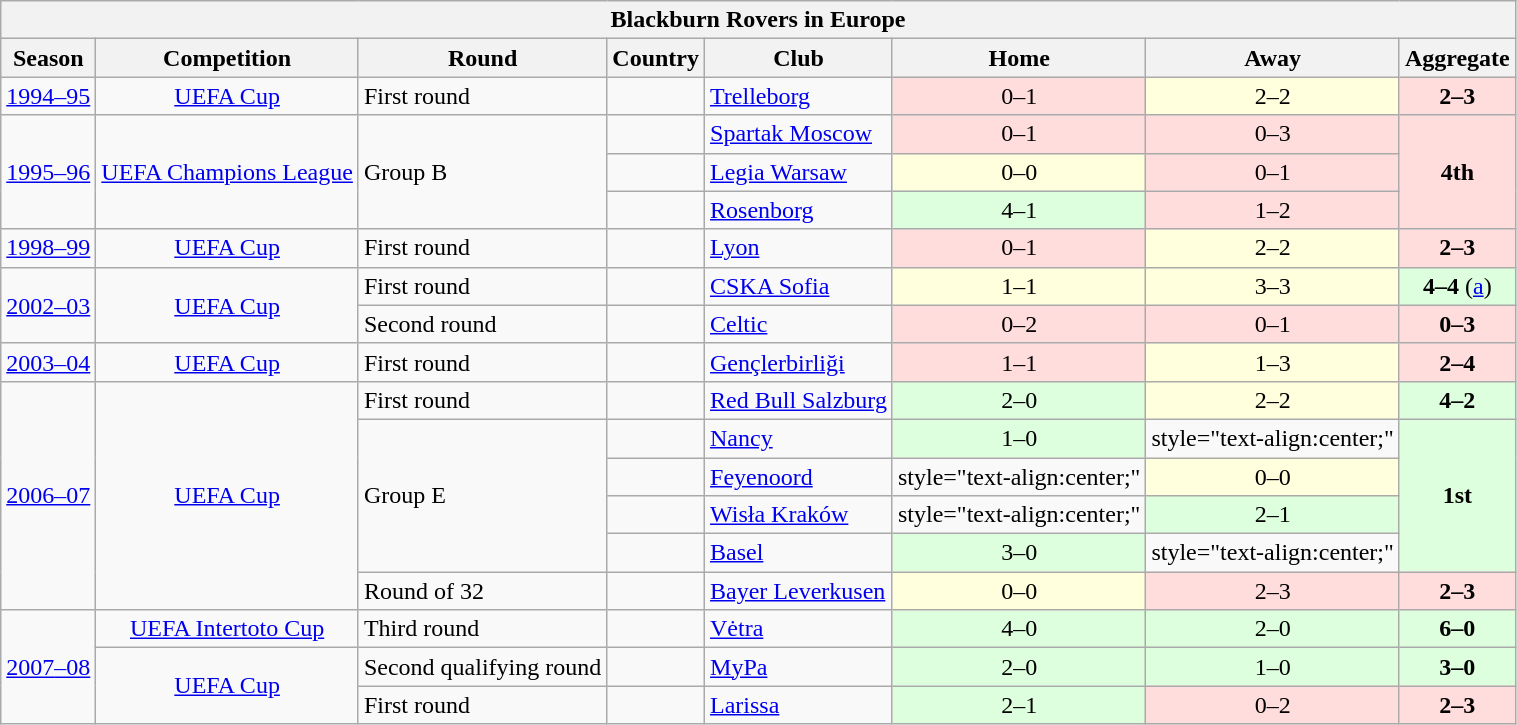<table class="wikitable">
<tr>
<th colspan="9">Blackburn Rovers in Europe</th>
</tr>
<tr>
<th>Season</th>
<th>Competition</th>
<th>Round</th>
<th>Country</th>
<th>Club</th>
<th>Home</th>
<th>Away</th>
<th>Aggregate</th>
</tr>
<tr>
<td style="text-align:center;"><a href='#'>1994–95</a></td>
<td style="text-align:center;"><a href='#'>UEFA Cup</a></td>
<td>First round</td>
<td style="text-align:center;"></td>
<td><a href='#'>Trelleborg</a></td>
<td style="text-align:center; background:#fdd;">0–1</td>
<td style="text-align:center; background:#ffd;">2–2</td>
<td style="text-align:center; background:#fdd;"><strong>2–3</strong></td>
</tr>
<tr>
<td rowspan=3; style="text-align:center;"><a href='#'>1995–96</a></td>
<td rowspan=3; style="text-align:center;"><a href='#'>UEFA Champions League</a></td>
<td rowspan=3>Group B</td>
<td style="text-align:center;"></td>
<td><a href='#'>Spartak Moscow</a></td>
<td style="text-align:center; background:#fdd;">0–1</td>
<td style="text-align:center; background:#fdd;">0–3</td>
<td rowspan=3; style="text-align:center; background:#fdd;"><strong>4th</strong></td>
</tr>
<tr>
<td style="text-align:center;"></td>
<td><a href='#'>Legia Warsaw</a></td>
<td style="text-align:center; background:#ffd;">0–0</td>
<td style="text-align:center; background:#fdd;">0–1</td>
</tr>
<tr>
<td style="text-align:center;"></td>
<td><a href='#'>Rosenborg</a></td>
<td style="text-align:center; background:#dfd;">4–1</td>
<td style="text-align:center; background:#fdd;">1–2</td>
</tr>
<tr>
<td style="text-align:center;"><a href='#'>1998–99</a></td>
<td style="text-align:center;"><a href='#'>UEFA Cup</a></td>
<td>First round</td>
<td style="text-align:center;"></td>
<td><a href='#'>Lyon</a></td>
<td style="text-align:center; background:#fdd;">0–1</td>
<td style="text-align:center; background:#ffd;">2–2</td>
<td style="text-align:center; background:#fdd;"><strong>2–3</strong></td>
</tr>
<tr>
<td rowspan=2; style="text-align:center;"><a href='#'>2002–03</a></td>
<td rowspan=2; style="text-align:center;"><a href='#'>UEFA Cup</a></td>
<td>First round</td>
<td style="text-align:center;"></td>
<td><a href='#'>CSKA Sofia</a></td>
<td style="text-align:center; background:#ffd;">1–1</td>
<td style="text-align:center; background:#ffd;">3–3</td>
<td style="text-align:center; background:#dfd;"><strong>4–4</strong> (<a href='#'>a</a>)</td>
</tr>
<tr>
<td>Second round</td>
<td style="text-align:center;"></td>
<td><a href='#'>Celtic</a></td>
<td style="text-align:center; background:#fdd;">0–2</td>
<td style="text-align:center; background:#fdd;">0–1</td>
<td style="text-align:center; background:#fdd;"><strong>0–3</strong></td>
</tr>
<tr>
<td style="text-align:center;"><a href='#'>2003–04</a></td>
<td style="text-align:center;"><a href='#'>UEFA Cup</a></td>
<td>First round</td>
<td style="text-align:center;"></td>
<td><a href='#'>Gençlerbirliği</a></td>
<td style="text-align:center; background:#fdd;">1–1</td>
<td style="text-align:center; background:#ffd;">1–3</td>
<td style="text-align:center; background:#fdd;"><strong>2–4</strong></td>
</tr>
<tr>
<td rowspan=6; style="text-align:center;"><a href='#'>2006–07</a></td>
<td rowspan=6; style="text-align:center;"><a href='#'>UEFA Cup</a></td>
<td>First round</td>
<td style="text-align:center;"></td>
<td><a href='#'>Red Bull Salzburg</a></td>
<td style="text-align:center; background:#dfd;">2–0</td>
<td style="text-align:center; background:#ffd;">2–2</td>
<td style="text-align:center; background:#dfd;"><strong>4–2</strong></td>
</tr>
<tr>
<td rowspan=4>Group E</td>
<td style="text-align:center;"></td>
<td><a href='#'>Nancy</a></td>
<td style="text-align:center; background:#dfd;">1–0</td>
<td>style="text-align:center;" </td>
<td rowspan=4; style="text-align:center; background:#dfd;"><strong>1st</strong></td>
</tr>
<tr>
<td style="text-align:center;"></td>
<td><a href='#'>Feyenoord</a></td>
<td>style="text-align:center;" </td>
<td style="text-align:center; background:#ffd;">0–0</td>
</tr>
<tr>
<td style="text-align:center;"></td>
<td><a href='#'>Wisła Kraków</a></td>
<td>style="text-align:center;" </td>
<td style="text-align:center; background:#dfd;">2–1</td>
</tr>
<tr>
<td style="text-align:center;"></td>
<td><a href='#'>Basel</a></td>
<td style="text-align:center; background:#dfd;">3–0</td>
<td>style="text-align:center;" </td>
</tr>
<tr>
<td>Round of 32</td>
<td style="text-align:center;"></td>
<td><a href='#'>Bayer Leverkusen</a></td>
<td style="text-align:center; background:#ffd;">0–0</td>
<td style="text-align:center; background:#fdd;">2–3</td>
<td style="text-align:center; background:#fdd;"><strong>2–3</strong></td>
</tr>
<tr>
<td rowspan=3; style="text-align:center;"><a href='#'>2007</a><a href='#'>–08</a></td>
<td style="text-align:center;"><a href='#'>UEFA Intertoto Cup</a></td>
<td>Third round</td>
<td style="text-align:center;"></td>
<td><a href='#'>Vėtra</a></td>
<td style="text-align:center; background:#dfd;">4–0</td>
<td style="text-align:center; background:#dfd;">2–0</td>
<td style="text-align:center; background:#dfd;"><strong>6–0</strong></td>
</tr>
<tr>
<td rowspan=2; style="text-align:center;"><a href='#'>UEFA Cup</a></td>
<td>Second qualifying round</td>
<td style="text-align:center;"></td>
<td><a href='#'>MyPa</a></td>
<td style="text-align:center; background:#dfd;">2–0</td>
<td style="text-align:center; background:#dfd;">1–0</td>
<td style="text-align:center; background:#dfd;"><strong>3–0</strong></td>
</tr>
<tr>
<td>First round</td>
<td style="text-align:center;"></td>
<td><a href='#'>Larissa</a></td>
<td style="text-align:center; background:#dfd;">2–1</td>
<td style="text-align:center; background:#fdd;">0–2</td>
<td style="text-align:center; background:#fdd;"><strong>2–3</strong></td>
</tr>
</table>
